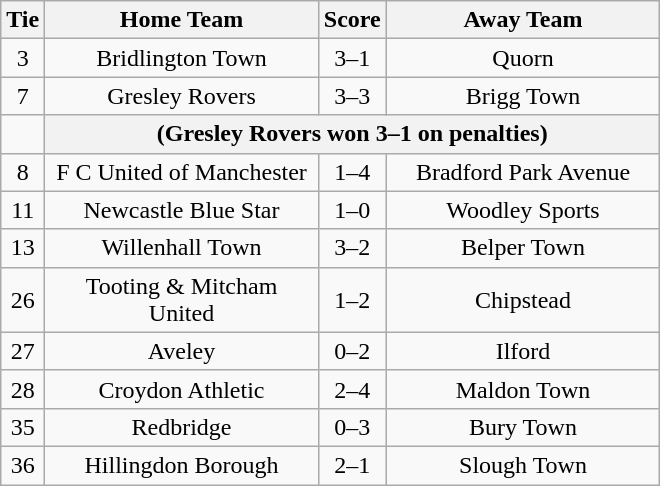<table class="wikitable" style="text-align:center;">
<tr>
<th width=20>Tie</th>
<th width=175>Home Team</th>
<th width=20>Score</th>
<th width=175>Away Team</th>
</tr>
<tr>
<td>3</td>
<td>Bridlington Town</td>
<td>3–1</td>
<td>Quorn</td>
</tr>
<tr>
<td>7</td>
<td>Gresley Rovers</td>
<td>3–3</td>
<td>Brigg Town</td>
</tr>
<tr>
<td></td>
<th colspan="5">(Gresley Rovers won 3–1 on penalties)</th>
</tr>
<tr>
<td>8</td>
<td>F C United of Manchester</td>
<td>1–4</td>
<td>Bradford Park Avenue</td>
</tr>
<tr>
<td>11</td>
<td>Newcastle Blue Star</td>
<td>1–0</td>
<td>Woodley Sports</td>
</tr>
<tr>
<td>13</td>
<td>Willenhall Town</td>
<td>3–2</td>
<td>Belper Town</td>
</tr>
<tr>
<td>26</td>
<td>Tooting & Mitcham United</td>
<td>1–2</td>
<td>Chipstead</td>
</tr>
<tr>
<td>27</td>
<td>Aveley</td>
<td>0–2</td>
<td>Ilford</td>
</tr>
<tr>
<td>28</td>
<td>Croydon Athletic</td>
<td>2–4</td>
<td>Maldon Town</td>
</tr>
<tr>
<td>35</td>
<td>Redbridge</td>
<td>0–3</td>
<td>Bury Town</td>
</tr>
<tr>
<td>36</td>
<td>Hillingdon Borough</td>
<td>2–1</td>
<td>Slough Town</td>
</tr>
</table>
